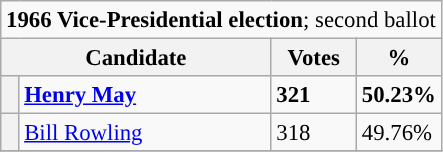<table class="wikitable" style="font-size: 95%;">
<tr>
<td colspan=4 style="text-align:center;"><strong>1966 Vice-Presidential election</strong>; second ballot</td>
</tr>
<tr style="background-color:#E9E9E9">
<th colspan="2" style="width: 170px">Candidate</th>
<th style="width: 50px">Votes</th>
<th style="width: 40px">%</th>
</tr>
<tr>
<th width=5 style="background-color: "></th>
<td><strong><a href='#'>Henry May</a></strong></td>
<td><strong>321</strong></td>
<td><strong>50.23%</strong></td>
</tr>
<tr>
<th style="background-color: "></th>
<td><a href='#'>Bill Rowling</a></td>
<td>318</td>
<td>49.76%</td>
</tr>
<tr>
</tr>
</table>
